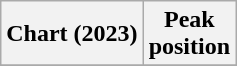<table class="wikitable plainrowheaders">
<tr>
<th scope="col">Chart (2023)</th>
<th scope="col">Peak<br>position</th>
</tr>
<tr>
</tr>
</table>
